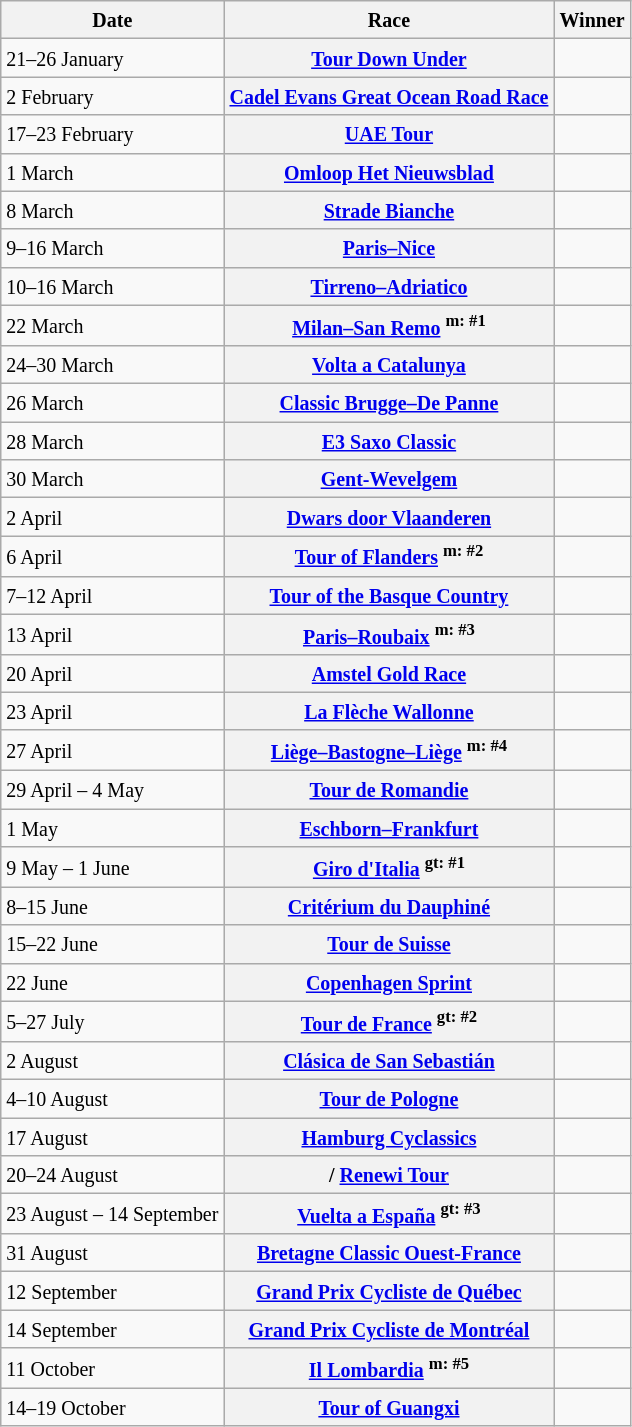<table class="wikitable plainrowheaders">
<tr>
<th scope="col"><small>Date</small></th>
<th scope="col"><small>Race</small></th>
<th scope="col"><small>Winner</small></th>
</tr>
<tr>
<td><small>21–26 January</small></td>
<th scope="row"><small> <a href='#'>Tour Down Under</a></small></th>
<td><small></small></td>
</tr>
<tr>
<td><small>2 February</small></td>
<th scope="row"><small> <a href='#'>Cadel Evans Great Ocean Road Race</a></small></th>
<td><small></small></td>
</tr>
<tr>
<td><small>17–23 February</small></td>
<th scope="row"><small> <a href='#'>UAE Tour</a></small></th>
<td><small></small></td>
</tr>
<tr>
<td><small>1 March</small></td>
<th scope="row"><small> <a href='#'>Omloop Het Nieuwsblad</a></small></th>
<td><small></small></td>
</tr>
<tr>
<td><small>8 March</small></td>
<th scope="row"><small> <a href='#'>Strade Bianche</a></small></th>
<td><small></small></td>
</tr>
<tr>
<td><small>9–16 March</small></td>
<th scope="row"><small> <a href='#'>Paris–Nice</a></small></th>
<td><small></small></td>
</tr>
<tr>
<td><small>10–16 March</small></td>
<th scope="row"><small> <a href='#'>Tirreno–Adriatico</a></small></th>
<td><small></small></td>
</tr>
<tr>
<td><small>22 March</small></td>
<th scope="row"><small> <a href='#'>Milan–San Remo</a> <sup>m: #1</sup></small></th>
<td><small></small></td>
</tr>
<tr>
<td><small>24–30 March</small></td>
<th scope="row"><small> <a href='#'>Volta a Catalunya</a></small></th>
<td><small></small></td>
</tr>
<tr>
<td><small>26 March</small></td>
<th scope="row"><small> <a href='#'>Classic Brugge–De Panne</a></small></th>
<td><small></small></td>
</tr>
<tr>
<td><small>28 March</small></td>
<th scope="row"><small> <a href='#'>E3 Saxo Classic</a></small></th>
<td><small></small></td>
</tr>
<tr>
<td><small>30 March</small></td>
<th scope="row"><small> <a href='#'>Gent-Wevelgem</a></small></th>
<td><small></small></td>
</tr>
<tr>
<td><small>2 April</small></td>
<th scope="row"><small> <a href='#'>Dwars door Vlaanderen</a></small></th>
<td><small></small></td>
</tr>
<tr>
<td><small>6 April</small></td>
<th scope="row"><small> <a href='#'>Tour of Flanders</a> <sup>m: #2</sup></small></th>
<td><small></small></td>
</tr>
<tr>
<td><small>7–12 April</small></td>
<th scope="row"><small> <a href='#'>Tour of the Basque Country</a></small></th>
<td><small></small></td>
</tr>
<tr>
<td><small>13 April</small></td>
<th scope="row"><small> <a href='#'>Paris–Roubaix</a> <sup>m: #3</sup></small></th>
<td><small></small></td>
</tr>
<tr>
<td><small>20 April</small></td>
<th scope="row"><small> <a href='#'>Amstel Gold Race</a></small></th>
<td><small></small></td>
</tr>
<tr>
<td><small>23 April</small></td>
<th scope="row"><small> <a href='#'>La Flèche Wallonne</a></small></th>
<td><small></small></td>
</tr>
<tr>
<td><small>27 April</small></td>
<th scope="row"><small> <a href='#'>Liège–Bastogne–Liège</a> <sup>m: #4</sup></small></th>
<td><small></small></td>
</tr>
<tr>
<td><small>29 April – 4 May</small></td>
<th scope="row"><small> <a href='#'>Tour de Romandie</a></small></th>
<td></td>
</tr>
<tr>
<td><small>1 May</small></td>
<th scope="row"><small> <a href='#'>Eschborn–Frankfurt</a></small></th>
<td></td>
</tr>
<tr>
<td><small>9 May – 1 June</small></td>
<th scope="row"><small> <a href='#'>Giro d'Italia</a> <sup>gt: #1</sup></small></th>
<td></td>
</tr>
<tr>
<td><small>8–15 June</small></td>
<th scope="row"><small> <a href='#'>Critérium du Dauphiné</a></small></th>
<td></td>
</tr>
<tr>
<td><small>15–22 June</small></td>
<th scope="row"><small> <a href='#'>Tour de Suisse</a></small></th>
<td></td>
</tr>
<tr>
<td><small>22 June</small></td>
<th scope="row"><small> <a href='#'>Copenhagen Sprint</a></small></th>
<td></td>
</tr>
<tr>
<td><small>5–27 July</small></td>
<th scope="row"><small> <a href='#'>Tour de France</a> <sup>gt: #2</sup></small></th>
<td></td>
</tr>
<tr>
<td><small>2 August</small></td>
<th scope="row"><small> <a href='#'>Clásica de San Sebastián</a></small></th>
<td></td>
</tr>
<tr>
<td><small>4–10 August</small></td>
<th scope="row"><small> <a href='#'>Tour de Pologne</a></small></th>
<td></td>
</tr>
<tr>
<td><small>17 August</small></td>
<th scope="row"><small> <a href='#'>Hamburg Cyclassics</a></small></th>
<td></td>
</tr>
<tr>
<td><small>20–24 August</small></td>
<th scope="row"><small>/ <a href='#'>Renewi Tour</a></small></th>
<td></td>
</tr>
<tr>
<td><small>23 August – 14 September</small></td>
<th scope="row"><small> <a href='#'>Vuelta a España</a> <sup>gt: #3</sup></small></th>
<td></td>
</tr>
<tr>
<td><small>31 August</small></td>
<th scope="row"><small> <a href='#'>Bretagne Classic Ouest-France</a></small></th>
<td></td>
</tr>
<tr>
<td><small>12 September</small></td>
<th scope="row"><small> <a href='#'>Grand Prix Cycliste de Québec</a></small></th>
<td></td>
</tr>
<tr>
<td><small>14 September</small></td>
<th scope="row"><small> <a href='#'>Grand Prix Cycliste de Montréal</a></small></th>
<td></td>
</tr>
<tr>
<td><small>11 October</small></td>
<th scope="row"><small> <a href='#'>Il Lombardia</a> <sup>m: #5</sup></small></th>
<td></td>
</tr>
<tr>
<td><small>14–19 October</small></td>
<th scope="row"><small> <a href='#'>Tour of Guangxi</a></small></th>
<td></td>
</tr>
</table>
